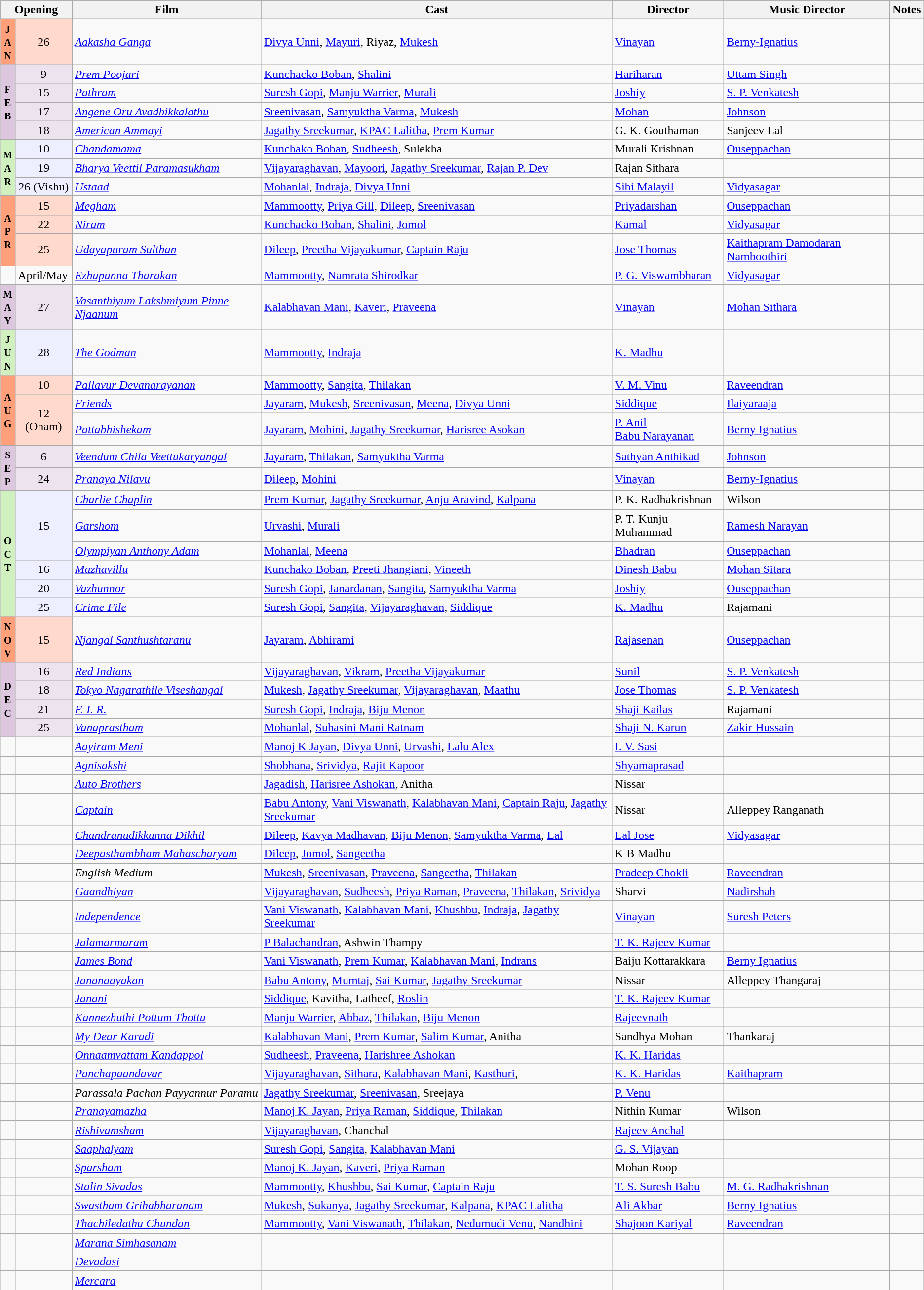<table class="wikitable">
<tr style="background:#000;">
<th colspan='2'>Opening</th>
<th>Film</th>
<th>Cast</th>
<th>Director</th>
<th>Music Director</th>
<th>Notes</th>
</tr>
<tr>
<td rowspan="1" style="text-align:center; background:#ffa07a; textcolor:#000;"><small><strong>J<br>A<br>N</strong></small></td>
<td rowspan="1"  style="text-align:center; background:#ffdacc; textcolor:#000;">26</td>
<td><em><a href='#'>Aakasha Ganga</a></em></td>
<td><a href='#'>Divya Unni</a>, <a href='#'>Mayuri</a>, Riyaz, <a href='#'>Mukesh</a></td>
<td><a href='#'>Vinayan</a></td>
<td><a href='#'>Berny-Ignatius</a></td>
<td></td>
</tr>
<tr>
<td rowspan="4" style="text-align:center; background:#dcc7df; textcolor:#000;"><small><strong>F<br>E<br>B</strong></small></td>
<td rowspan="1"  style="text-align:center; background:#ede3ef; textcolor:#000;">9</td>
<td><em><a href='#'>Prem Poojari</a></em></td>
<td><a href='#'>Kunchacko Boban</a>, <a href='#'>Shalini</a></td>
<td><a href='#'>Hariharan</a></td>
<td><a href='#'>Uttam Singh</a></td>
<td></td>
</tr>
<tr>
<td rowspan="1"  style="text-align:center; background:#ede3ef; textcolor:#000;">15</td>
<td><em><a href='#'>Pathram</a></em></td>
<td><a href='#'>Suresh Gopi</a>, <a href='#'>Manju Warrier</a>, <a href='#'>Murali</a></td>
<td><a href='#'>Joshiy</a></td>
<td><a href='#'>S. P. Venkatesh</a></td>
<td></td>
</tr>
<tr>
<td rowspan="1"  style="text-align:center; background:#ede3ef; textcolor:#000;">17</td>
<td><em><a href='#'>Angene Oru Avadhikkalathu</a></em></td>
<td><a href='#'>Sreenivasan</a>, <a href='#'>Samyuktha Varma</a>, <a href='#'>Mukesh</a></td>
<td><a href='#'>Mohan</a></td>
<td><a href='#'>Johnson</a></td>
<td></td>
</tr>
<tr>
<td rowspan="1"  style="text-align:center; background:#ede3ef; textcolor:#000;">18</td>
<td><em><a href='#'>American Ammayi</a></em></td>
<td><a href='#'>Jagathy Sreekumar</a>, <a href='#'>KPAC Lalitha</a>, <a href='#'>Prem Kumar</a></td>
<td>G. K. Gouthaman</td>
<td>Sanjeev Lal</td>
<td></td>
</tr>
<tr>
<td rowspan="3" style="text-align:center; background:#d0f0c0; textcolor:#000;"><small><strong>M<br>A<br>R</strong></small></td>
<td rowspan="1"  style="text-align:center; background:#edefff; textcolor:#000;">10</td>
<td><em><a href='#'>Chandamama</a></em></td>
<td><a href='#'>Kunchako Boban</a>, <a href='#'>Sudheesh</a>, Sulekha</td>
<td>Murali Krishnan</td>
<td><a href='#'>Ouseppachan</a></td>
<td></td>
</tr>
<tr>
<td rowspan="1"  style="text-align:center; background:#edefff; textcolor:#000;">19</td>
<td><em><a href='#'>Bharya Veettil Paramasukham</a></em></td>
<td><a href='#'>Vijayaraghavan</a>, <a href='#'>Mayoori</a>, <a href='#'>Jagathy Sreekumar</a>, <a href='#'>Rajan P. Dev</a></td>
<td>Rajan Sithara</td>
<td></td>
<td></td>
</tr>
<tr>
<td rowspan="1"  style="text-align:center; background:#edefff; textcolor:#000;">26 (Vishu)</td>
<td><em><a href='#'>Ustaad</a></em></td>
<td><a href='#'>Mohanlal</a>, <a href='#'>Indraja</a>, <a href='#'>Divya Unni</a></td>
<td><a href='#'>Sibi Malayil</a></td>
<td><a href='#'>Vidyasagar</a></td>
<td></td>
</tr>
<tr>
<td rowspan="3" style="text-align:center; background:#ffa07a; textcolor:#000;"><small><strong>A<br>P<br>R</strong></small></td>
<td rowspan="1"  style="text-align:center; background:#ffdacc; textcolor:#000;">15</td>
<td><em><a href='#'>Megham</a></em></td>
<td><a href='#'>Mammootty</a>, <a href='#'>Priya Gill</a>, <a href='#'>Dileep</a>, <a href='#'>Sreenivasan</a></td>
<td><a href='#'>Priyadarshan</a></td>
<td><a href='#'>Ouseppachan</a></td>
<td></td>
</tr>
<tr>
<td rowspan="1"  style="text-align:center; background:#ffdacc; textcolor:#000;">22</td>
<td><em><a href='#'>Niram</a></em></td>
<td><a href='#'>Kunchacko Boban</a>, <a href='#'>Shalini</a>, <a href='#'>Jomol</a></td>
<td><a href='#'>Kamal</a></td>
<td><a href='#'>Vidyasagar</a></td>
<td></td>
</tr>
<tr>
<td rowspan="1"  style="text-align:center; background:#ffdacc; textcolor:#000;">25</td>
<td><em><a href='#'>Udayapuram Sulthan</a></em></td>
<td><a href='#'>Dileep</a>, <a href='#'>Preetha Vijayakumar</a>, <a href='#'>Captain Raju</a></td>
<td><a href='#'>Jose Thomas</a></td>
<td><a href='#'>Kaithapram Damodaran Namboothiri</a></td>
<td></td>
</tr>
<tr>
<td></td>
<td>April/May</td>
<td><em><a href='#'>Ezhupunna Tharakan</a></em></td>
<td><a href='#'>Mammootty</a>, <a href='#'>Namrata Shirodkar</a></td>
<td><a href='#'>P. G. Viswambharan</a></td>
<td><a href='#'>Vidyasagar</a></td>
<td></td>
</tr>
<tr>
<td rowspan="1" style="text-align:center; background:#dcc7df; textcolor:#000;"><small><strong>M<br>A<br>Y</strong></small></td>
<td rowspan="1"  style="text-align:center; background:#ede3ef; textcolor:#000;">27</td>
<td><em><a href='#'>Vasanthiyum Lakshmiyum Pinne Njaanum</a></em></td>
<td><a href='#'>Kalabhavan Mani</a>, <a href='#'>Kaveri</a>, <a href='#'>Praveena</a></td>
<td><a href='#'>Vinayan</a></td>
<td><a href='#'>Mohan Sithara</a></td>
<td></td>
</tr>
<tr>
<td rowspan="1" style="text-align:center; background:#d0f0c0; textcolor:#000;"><small><strong>J<br>U<br>N</strong></small></td>
<td rowspan="1"  style="text-align:center; background:#edefff; textcolor:#000;">28</td>
<td><em><a href='#'>The Godman</a></em></td>
<td><a href='#'>Mammootty</a>, <a href='#'>Indraja</a></td>
<td><a href='#'>K. Madhu</a></td>
<td></td>
<td></td>
</tr>
<tr>
<td rowspan="3" style="text-align:center; background:#ffa07a; textcolor:#000;"><small><strong>A<br>U<br>G</strong></small></td>
<td rowspan="1"  style="text-align:center; background:#ffdacc; textcolor:#000;">10</td>
<td><em><a href='#'>Pallavur Devanarayanan</a></em></td>
<td><a href='#'>Mammootty</a>, <a href='#'>Sangita</a>, <a href='#'>Thilakan</a></td>
<td><a href='#'>V. M. Vinu</a></td>
<td><a href='#'>Raveendran</a></td>
<td></td>
</tr>
<tr>
<td rowspan="2"  style="text-align:center; background:#ffdacc; textcolor:#000;">12 (Onam)</td>
<td><em><a href='#'>Friends</a></em></td>
<td><a href='#'>Jayaram</a>, <a href='#'>Mukesh</a>, <a href='#'>Sreenivasan</a>, <a href='#'>Meena</a>, <a href='#'>Divya Unni</a></td>
<td><a href='#'>Siddique</a></td>
<td><a href='#'>Ilaiyaraaja</a></td>
<td></td>
</tr>
<tr>
<td><em><a href='#'>Pattabhishekam</a></em></td>
<td><a href='#'>Jayaram</a>, <a href='#'>Mohini</a>, <a href='#'>Jagathy Sreekumar</a>, <a href='#'>Harisree Asokan</a></td>
<td><a href='#'>P. Anil</a> <br> <a href='#'>Babu Narayanan</a></td>
<td><a href='#'>Berny Ignatius</a></td>
<td></td>
</tr>
<tr>
<td rowspan="2" style="text-align:center; background:#dcc7df; textcolor:#000;"><small><strong>S<br>E<br>P</strong></small></td>
<td rowspan="1"  style="text-align:center; background:#ede3ef; textcolor:#000;">6</td>
<td><em><a href='#'>Veendum Chila Veettukaryangal</a></em></td>
<td><a href='#'>Jayaram</a>, <a href='#'>Thilakan</a>, <a href='#'>Samyuktha Varma</a></td>
<td><a href='#'>Sathyan Anthikad</a></td>
<td><a href='#'>Johnson</a></td>
<td></td>
</tr>
<tr>
<td rowspan="1"  style="text-align:center; background:#ede3ef; textcolor:#000;">24</td>
<td><em><a href='#'>Pranaya Nilavu</a></em></td>
<td><a href='#'>Dileep</a>, <a href='#'>Mohini</a></td>
<td><a href='#'>Vinayan</a></td>
<td><a href='#'>Berny-Ignatius</a></td>
<td></td>
</tr>
<tr>
<td rowspan="6" style="text-align:center; background:#d0f0c0; textcolor:#000;"><small><strong>O<br>C<br>T</strong></small></td>
<td rowspan="3"  style="text-align:center; background:#edefff; textcolor:#000;">15</td>
<td><em><a href='#'>Charlie Chaplin</a></em></td>
<td><a href='#'>Prem Kumar</a>, <a href='#'>Jagathy Sreekumar</a>, <a href='#'>Anju Aravind</a>, <a href='#'>Kalpana</a></td>
<td>P. K. Radhakrishnan</td>
<td>Wilson</td>
<td></td>
</tr>
<tr>
<td><em><a href='#'>Garshom</a></em></td>
<td><a href='#'>Urvashi</a>, <a href='#'>Murali</a></td>
<td>P. T. Kunju Muhammad</td>
<td><a href='#'>Ramesh Narayan</a></td>
<td></td>
</tr>
<tr>
<td><em><a href='#'>Olympiyan Anthony Adam</a></em></td>
<td><a href='#'>Mohanlal</a>, <a href='#'>Meena</a></td>
<td><a href='#'>Bhadran</a></td>
<td><a href='#'>Ouseppachan</a></td>
<td></td>
</tr>
<tr>
<td rowspan="1"  style="text-align:center; background:#edefff; textcolor:#000;">16</td>
<td><em><a href='#'>Mazhavillu</a></em></td>
<td><a href='#'>Kunchako Boban</a>, <a href='#'>Preeti Jhangiani</a>, <a href='#'>Vineeth</a></td>
<td><a href='#'>Dinesh Babu</a></td>
<td><a href='#'>Mohan Sitara</a></td>
<td></td>
</tr>
<tr>
<td rowspan="1"  style="text-align:center; background:#edefff; textcolor:#000;">20</td>
<td><em><a href='#'>Vazhunnor</a></em></td>
<td><a href='#'>Suresh Gopi</a>, <a href='#'>Janardanan</a>, <a href='#'>Sangita</a>, <a href='#'>Samyuktha Varma</a></td>
<td><a href='#'>Joshiy</a></td>
<td><a href='#'>Ouseppachan</a></td>
<td></td>
</tr>
<tr>
<td rowspan="1"  style="text-align:center; background:#edefff; textcolor:#000;">25</td>
<td><em><a href='#'>Crime File</a></em></td>
<td><a href='#'>Suresh Gopi</a>, <a href='#'>Sangita</a>, <a href='#'>Vijayaraghavan</a>, <a href='#'>Siddique</a></td>
<td><a href='#'>K. Madhu</a></td>
<td>Rajamani</td>
<td></td>
</tr>
<tr>
<td rowspan="1" style="text-align:center; background:#ffa07a; textcolor:#000;"><small><strong>N<br>O<br>V</strong></small></td>
<td rowspan="1"  style="text-align:center; background:#ffdacc; textcolor:#000;">15</td>
<td><em><a href='#'>Njangal Santhushtaranu</a></em></td>
<td><a href='#'>Jayaram</a>, <a href='#'>Abhirami</a></td>
<td><a href='#'>Rajasenan</a></td>
<td><a href='#'>Ouseppachan</a></td>
<td></td>
</tr>
<tr>
<td rowspan="4" style="text-align:center; background:#dcc7df; textcolor:#000;"><small><strong>D<br>E<br>C</strong></small></td>
<td rowspan="1"  style="text-align:center; background:#ede3ef; textcolor:#000;">16</td>
<td><em><a href='#'>Red Indians</a></em></td>
<td><a href='#'>Vijayaraghavan</a>, <a href='#'>Vikram</a>, <a href='#'>Preetha Vijayakumar</a></td>
<td><a href='#'>Sunil</a></td>
<td><a href='#'>S. P. Venkatesh</a></td>
<td></td>
</tr>
<tr>
<td rowspan="1"  style="text-align:center; background:#ede3ef; textcolor:#000;">18</td>
<td><em><a href='#'>Tokyo Nagarathile Viseshangal</a></em></td>
<td><a href='#'>Mukesh</a>, <a href='#'>Jagathy Sreekumar</a>, <a href='#'>Vijayaraghavan</a>, <a href='#'>Maathu</a></td>
<td><a href='#'>Jose Thomas</a></td>
<td><a href='#'>S. P. Venkatesh</a></td>
<td></td>
</tr>
<tr>
<td rowspan="1"  style="text-align:center; background:#ede3ef; textcolor:#000;">21</td>
<td><em><a href='#'>F. I. R.</a></em></td>
<td><a href='#'>Suresh Gopi</a>, <a href='#'>Indraja</a>, <a href='#'>Biju Menon</a></td>
<td><a href='#'>Shaji Kailas</a></td>
<td>Rajamani</td>
<td></td>
</tr>
<tr>
<td rowspan="1"  style="text-align:center; background:#ede3ef; textcolor:#000;">25</td>
<td><em><a href='#'>Vanaprastham</a></em></td>
<td><a href='#'>Mohanlal</a>, <a href='#'>Suhasini Mani Ratnam</a></td>
<td><a href='#'>Shaji N. Karun</a></td>
<td><a href='#'>Zakir Hussain</a></td>
<td></td>
</tr>
<tr>
<td></td>
<td></td>
<td><em><a href='#'>Aayiram Meni</a></em></td>
<td><a href='#'>Manoj K Jayan</a>, <a href='#'>Divya Unni</a>, <a href='#'>Urvashi</a>, <a href='#'>Lalu Alex</a></td>
<td><a href='#'>I. V. Sasi</a></td>
<td></td>
<td></td>
</tr>
<tr>
<td></td>
<td></td>
<td><em><a href='#'>Agnisakshi</a></em></td>
<td><a href='#'>Shobhana</a>, <a href='#'>Srividya</a>, <a href='#'>Rajit Kapoor</a></td>
<td><a href='#'>Shyamaprasad</a></td>
<td></td>
<td></td>
</tr>
<tr>
<td></td>
<td></td>
<td><em><a href='#'>Auto Brothers</a></em></td>
<td><a href='#'>Jagadish</a>, <a href='#'>Harisree Ashokan</a>, Anitha</td>
<td>Nissar</td>
<td></td>
<td></td>
</tr>
<tr>
<td></td>
<td></td>
<td><em><a href='#'>Captain</a></em></td>
<td><a href='#'>Babu Antony</a>, <a href='#'>Vani Viswanath</a>, <a href='#'>Kalabhavan Mani</a>, <a href='#'>Captain Raju</a>, <a href='#'>Jagathy Sreekumar</a></td>
<td>Nissar</td>
<td>Alleppey Ranganath</td>
<td></td>
</tr>
<tr>
<td></td>
<td></td>
<td><em><a href='#'>Chandranudikkunna Dikhil</a></em></td>
<td><a href='#'>Dileep</a>, <a href='#'>Kavya Madhavan</a>, <a href='#'>Biju Menon</a>, <a href='#'>Samyuktha Varma</a>, <a href='#'>Lal</a></td>
<td><a href='#'>Lal Jose</a></td>
<td><a href='#'>Vidyasagar</a></td>
<td></td>
</tr>
<tr>
<td></td>
<td></td>
<td><em><a href='#'>Deepasthambham Mahascharyam</a></em></td>
<td><a href='#'>Dileep</a>, <a href='#'>Jomol</a>, <a href='#'>Sangeetha</a></td>
<td>K B Madhu</td>
<td></td>
<td></td>
</tr>
<tr>
<td></td>
<td></td>
<td><em>English Medium</em></td>
<td><a href='#'>Mukesh</a>, <a href='#'>Sreenivasan</a>, <a href='#'>Praveena</a>, <a href='#'>Sangeetha</a>, <a href='#'>Thilakan</a></td>
<td><a href='#'>Pradeep Chokli</a></td>
<td><a href='#'>Raveendran</a></td>
<td></td>
</tr>
<tr>
<td></td>
<td></td>
<td><em><a href='#'>Gaandhiyan</a></em></td>
<td><a href='#'>Vijayaraghavan</a>, <a href='#'>Sudheesh</a>, <a href='#'>Priya Raman</a>, <a href='#'>Praveena</a>, <a href='#'>Thilakan</a>, <a href='#'>Srividya</a></td>
<td>Sharvi</td>
<td><a href='#'>Nadirshah</a></td>
<td></td>
</tr>
<tr>
<td></td>
<td></td>
<td><em><a href='#'>Independence</a></em></td>
<td><a href='#'>Vani Viswanath</a>, <a href='#'>Kalabhavan Mani</a>, <a href='#'>Khushbu</a>, <a href='#'>Indraja</a>, <a href='#'>Jagathy Sreekumar</a></td>
<td><a href='#'>Vinayan</a></td>
<td><a href='#'>Suresh Peters</a></td>
<td></td>
</tr>
<tr>
<td></td>
<td></td>
<td><em><a href='#'>Jalamarmaram</a></em></td>
<td><a href='#'>P Balachandran</a>, Ashwin Thampy</td>
<td><a href='#'>T. K. Rajeev Kumar</a></td>
<td></td>
<td></td>
</tr>
<tr>
<td></td>
<td></td>
<td><em><a href='#'>James Bond</a></em></td>
<td><a href='#'>Vani Viswanath</a>, <a href='#'>Prem Kumar</a>, <a href='#'>Kalabhavan Mani</a>, <a href='#'>Indrans</a></td>
<td>Baiju Kottarakkara</td>
<td><a href='#'>Berny Ignatius</a></td>
<td></td>
</tr>
<tr>
<td></td>
<td></td>
<td><em><a href='#'>Jananaayakan</a></em></td>
<td><a href='#'>Babu Antony</a>, <a href='#'>Mumtaj</a>, <a href='#'>Sai Kumar</a>, <a href='#'>Jagathy Sreekumar</a></td>
<td>Nissar</td>
<td>Alleppey Thangaraj</td>
<td></td>
</tr>
<tr>
<td></td>
<td></td>
<td><em><a href='#'>Janani</a></em></td>
<td><a href='#'>Siddique</a>, Kavitha, Latheef, <a href='#'>Roslin</a></td>
<td><a href='#'>T. K. Rajeev Kumar</a></td>
<td></td>
<td></td>
</tr>
<tr>
<td></td>
<td></td>
<td><em><a href='#'>Kannezhuthi Pottum Thottu</a></em></td>
<td><a href='#'>Manju Warrier</a>, <a href='#'>Abbaz</a>, <a href='#'>Thilakan</a>, <a href='#'>Biju Menon</a></td>
<td><a href='#'>Rajeevnath</a></td>
<td></td>
<td></td>
</tr>
<tr>
<td></td>
<td></td>
<td><em><a href='#'>My Dear Karadi</a></em></td>
<td><a href='#'>Kalabhavan Mani</a>, <a href='#'>Prem Kumar</a>, <a href='#'>Salim Kumar</a>, Anitha</td>
<td>Sandhya Mohan</td>
<td>Thankaraj</td>
<td></td>
</tr>
<tr>
<td></td>
<td></td>
<td><em><a href='#'>Onnaamvattam Kandappol</a></em></td>
<td><a href='#'>Sudheesh</a>, <a href='#'>Praveena</a>, <a href='#'>Harishree Ashokan</a></td>
<td><a href='#'>K. K. Haridas</a></td>
<td></td>
<td></td>
</tr>
<tr>
<td></td>
<td></td>
<td><em><a href='#'>Panchapaandavar</a></em></td>
<td><a href='#'>Vijayaraghavan</a>, <a href='#'>Sithara</a>, <a href='#'>Kalabhavan Mani</a>, <a href='#'>Kasthuri</a>,</td>
<td><a href='#'>K. K. Haridas</a></td>
<td><a href='#'>Kaithapram</a></td>
<td></td>
</tr>
<tr>
<td></td>
<td></td>
<td><em>Parassala Pachan Payyannur Paramu</em></td>
<td><a href='#'>Jagathy Sreekumar</a>, <a href='#'>Sreenivasan</a>, Sreejaya</td>
<td><a href='#'>P. Venu</a></td>
<td></td>
<td></td>
</tr>
<tr to be sorted>
<td></td>
<td></td>
<td><em><a href='#'>Pranayamazha</a></em></td>
<td><a href='#'>Manoj K. Jayan</a>, <a href='#'>Priya Raman</a>, <a href='#'>Siddique</a>, <a href='#'>Thilakan</a></td>
<td>Nithin Kumar</td>
<td>Wilson</td>
<td></td>
</tr>
<tr>
<td></td>
<td></td>
<td><em><a href='#'>Rishivamsham</a></em></td>
<td><a href='#'>Vijayaraghavan</a>, Chanchal</td>
<td><a href='#'>Rajeev Anchal</a></td>
<td></td>
<td></td>
</tr>
<tr>
<td></td>
<td></td>
<td><em><a href='#'>Saaphalyam</a></em></td>
<td><a href='#'>Suresh Gopi</a>, <a href='#'>Sangita</a>, <a href='#'>Kalabhavan Mani</a></td>
<td><a href='#'>G. S. Vijayan</a></td>
<td></td>
<td></td>
</tr>
<tr>
<td></td>
<td></td>
<td><em><a href='#'>Sparsham</a></em></td>
<td><a href='#'>Manoj K. Jayan</a>, <a href='#'>Kaveri</a>, <a href='#'>Priya Raman</a></td>
<td>Mohan Roop</td>
<td></td>
<td></td>
</tr>
<tr>
<td></td>
<td></td>
<td><em><a href='#'>Stalin Sivadas</a></em></td>
<td><a href='#'>Mammootty</a>, <a href='#'>Khushbu</a>, <a href='#'>Sai Kumar</a>, <a href='#'>Captain Raju</a></td>
<td><a href='#'>T. S. Suresh Babu</a></td>
<td><a href='#'>M. G. Radhakrishnan</a></td>
<td></td>
</tr>
<tr>
<td></td>
<td></td>
<td><em><a href='#'>Swastham Grihabharanam</a></em></td>
<td><a href='#'>Mukesh</a>, <a href='#'>Sukanya</a>, <a href='#'>Jagathy Sreekumar</a>, <a href='#'>Kalpana</a>, <a href='#'>KPAC Lalitha</a></td>
<td><a href='#'>Ali Akbar</a></td>
<td><a href='#'>Berny Ignatius</a></td>
<td></td>
</tr>
<tr>
<td></td>
<td></td>
<td><em><a href='#'>Thachiledathu Chundan</a></em></td>
<td><a href='#'>Mammootty</a>, <a href='#'>Vani Viswanath</a>, <a href='#'>Thilakan</a>, <a href='#'>Nedumudi Venu</a>, <a href='#'>Nandhini</a></td>
<td><a href='#'>Shajoon Kariyal</a></td>
<td><a href='#'>Raveendran</a></td>
<td></td>
</tr>
<tr>
<td></td>
<td></td>
<td><em><a href='#'>Marana Simhasanam</a></em></td>
<td></td>
<td></td>
<td></td>
<td></td>
</tr>
<tr>
<td></td>
<td></td>
<td><em><a href='#'>Devadasi</a></em></td>
<td></td>
<td></td>
<td></td>
<td></td>
</tr>
<tr>
<td></td>
<td></td>
<td><em><a href='#'>Mercara</a></em></td>
<td></td>
<td></td>
<td></td>
<td></td>
</tr>
</table>
